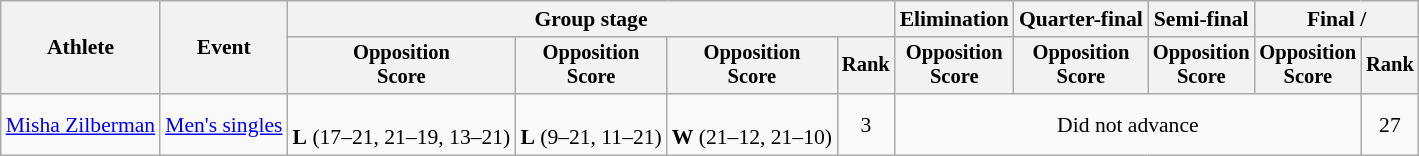<table class="wikitable" style="font-size:90%">
<tr>
<th rowspan="2">Athlete</th>
<th rowspan="2">Event</th>
<th colspan="4">Group stage</th>
<th>Elimination</th>
<th>Quarter-final</th>
<th>Semi-final</th>
<th colspan="2">Final / </th>
</tr>
<tr style="font-size:95%">
<th>Opposition<br>Score</th>
<th>Opposition<br>Score</th>
<th>Opposition<br>Score</th>
<th>Rank</th>
<th>Opposition<br>Score</th>
<th>Opposition<br>Score</th>
<th>Opposition<br>Score</th>
<th>Opposition<br>Score</th>
<th>Rank</th>
</tr>
<tr align="center">
<td align="left"><a href='#'>Misha Zilberman</a></td>
<td align="left"><a href='#'>Men's singles</a></td>
<td><br><strong>L</strong> (17–21, 21–19, 13–21)</td>
<td><br><strong>L</strong> (9–21, 11–21)</td>
<td><br><strong>W</strong> (21–12, 21–10)</td>
<td>3</td>
<td colspan=4>Did not advance</td>
<td>27</td>
</tr>
</table>
